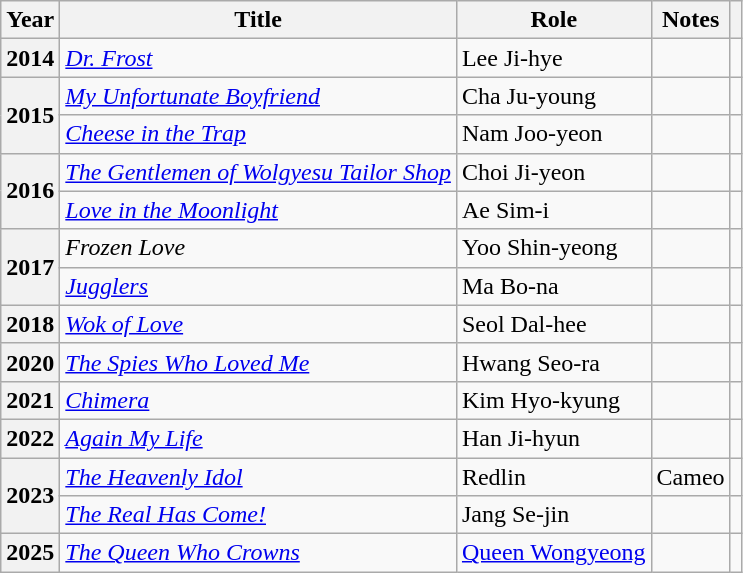<table class="wikitable plainrowheaders sortable">
<tr>
<th scope="col">Year</th>
<th scope="col">Title</th>
<th scope="col">Role</th>
<th scope="col" class="unsortable">Notes</th>
<th scope="col" class="unsortable"></th>
</tr>
<tr>
<th scope="row">2014</th>
<td><em><a href='#'>Dr. Frost</a></em></td>
<td>Lee Ji-hye</td>
<td></td>
<td style="text-align:center"></td>
</tr>
<tr>
<th scope="row" rowspan="2">2015</th>
<td><em><a href='#'>My Unfortunate Boyfriend</a></em></td>
<td>Cha Ju-young</td>
<td></td>
<td style="text-align:center"></td>
</tr>
<tr>
<td><em><a href='#'>Cheese in the Trap</a></em></td>
<td>Nam Joo-yeon</td>
<td></td>
<td style="text-align:center"></td>
</tr>
<tr>
<th scope="row" rowspan="2">2016</th>
<td><em><a href='#'>The Gentlemen of Wolgyesu Tailor Shop</a></em></td>
<td>Choi Ji-yeon</td>
<td></td>
<td style="text-align:center"></td>
</tr>
<tr>
<td><em><a href='#'>Love in the Moonlight</a></em></td>
<td>Ae Sim-i</td>
<td></td>
<td style="text-align:center"></td>
</tr>
<tr>
<th scope="row" rowspan="2">2017</th>
<td><em>Frozen Love</em></td>
<td>Yoo Shin-yeong</td>
<td></td>
<td style="text-align:center"></td>
</tr>
<tr>
<td><em><a href='#'>Jugglers</a></em></td>
<td>Ma Bo-na</td>
<td></td>
<td style="text-align:center"></td>
</tr>
<tr>
<th scope="row">2018</th>
<td><em><a href='#'>Wok of Love</a></em></td>
<td>Seol Dal-hee</td>
<td></td>
<td style="text-align:center"></td>
</tr>
<tr>
<th scope="row">2020</th>
<td><em><a href='#'>The Spies Who Loved Me</a></em></td>
<td>Hwang Seo-ra</td>
<td></td>
<td style="text-align:center"></td>
</tr>
<tr>
<th scope="row">2021</th>
<td><em><a href='#'>Chimera</a></em></td>
<td>Kim Hyo-kyung</td>
<td></td>
<td style="text-align:center"></td>
</tr>
<tr>
<th scope="row">2022</th>
<td><em><a href='#'>Again My Life</a></em></td>
<td>Han Ji-hyun</td>
<td></td>
<td style="text-align:center"></td>
</tr>
<tr>
<th scope="row" rowspan="2">2023</th>
<td><em><a href='#'>The Heavenly Idol</a></em></td>
<td>Redlin</td>
<td>Cameo</td>
<td style="text-align:center"></td>
</tr>
<tr>
<td><em><a href='#'>The Real Has Come!</a></em></td>
<td>Jang Se-jin</td>
<td></td>
<td style="text-align:center"></td>
</tr>
<tr>
<th scope="row">2025</th>
<td><em><a href='#'>The Queen Who Crowns</a></em></td>
<td><a href='#'>Queen Wongyeong</a></td>
<td></td>
<td style="text-align:center"></td>
</tr>
</table>
